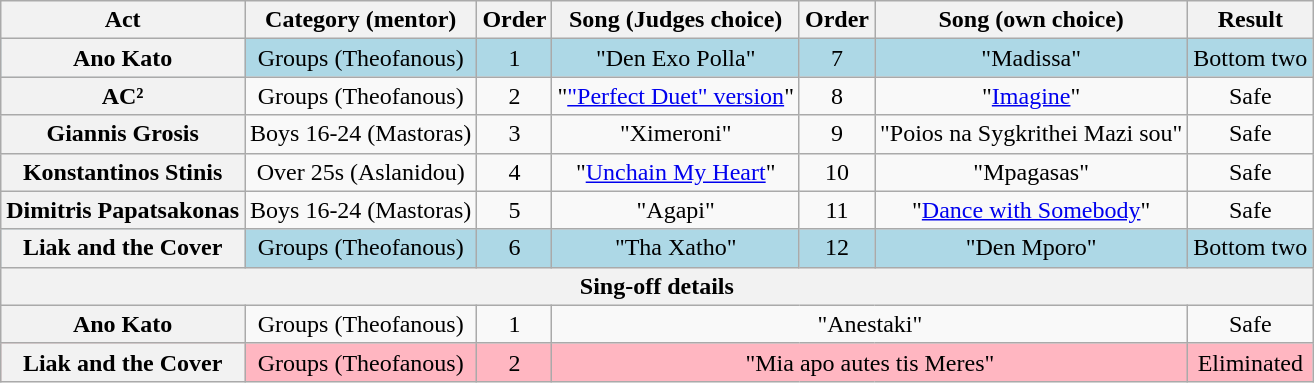<table class="wikitable plainrowheaders" style="text-align:center;">
<tr>
<th scope="col">Act</th>
<th scope="col">Category (mentor)</th>
<th scope="col">Order</th>
<th scope="col">Song (Judges choice)</th>
<th scope="col">Order</th>
<th scope="col">Song (own choice)</th>
<th scope="col">Result</th>
</tr>
<tr style="background:lightblue;">
<th scope="row">Ano Kato</th>
<td>Groups (Theofanous)</td>
<td>1</td>
<td>"Den Exo Polla"</td>
<td>7</td>
<td>"Madissa"</td>
<td>Bottom two</td>
</tr>
<tr>
<th scope="row">AC²</th>
<td>Groups (Theofanous)</td>
<td>2</td>
<td>"<a href='#'>"Perfect Duet" version</a>"</td>
<td>8</td>
<td>"<a href='#'>Imagine</a>"</td>
<td>Safe</td>
</tr>
<tr>
<th scope="row">Giannis Grosis</th>
<td>Boys 16-24 (Mastoras)</td>
<td>3</td>
<td>"Ximeroni"</td>
<td>9</td>
<td>"Poios na Sygkrithei Mazi sou"</td>
<td>Safe</td>
</tr>
<tr>
<th scope="row">Konstantinos Stinis</th>
<td>Over 25s (Aslanidou)</td>
<td>4</td>
<td>"<a href='#'>Unchain My Heart</a>"</td>
<td>10</td>
<td>"Mpagasas"</td>
<td>Safe</td>
</tr>
<tr>
<th scope="row">Dimitris Papatsakonas</th>
<td>Boys 16-24 (Mastoras)</td>
<td>5</td>
<td>"Agapi"</td>
<td>11</td>
<td>"<a href='#'>Dance with Somebody</a>"</td>
<td>Safe</td>
</tr>
<tr style="background:lightblue;">
<th scope="row">Liak and the Cover</th>
<td>Groups (Theofanous)</td>
<td>6</td>
<td>"Tha Xatho"</td>
<td>12</td>
<td>"Den Mporo"</td>
<td>Bottom two</td>
</tr>
<tr>
<th colspan="7">Sing-off details</th>
</tr>
<tr>
<th scope="row">Ano Kato</th>
<td>Groups (Theofanous)</td>
<td>1</td>
<td colspan="3">"Anestaki"</td>
<td>Safe</td>
</tr>
<tr style="background:lightpink;">
<th scope="row">Liak and the Cover</th>
<td>Groups (Theofanous)</td>
<td>2</td>
<td colspan="3">"Mia apo autes tis Meres"</td>
<td>Eliminated</td>
</tr>
</table>
